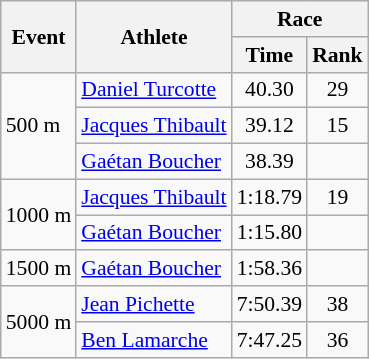<table class="wikitable" border="1" style="font-size:90%">
<tr>
<th rowspan=2>Event</th>
<th rowspan=2>Athlete</th>
<th colspan=2>Race</th>
</tr>
<tr>
<th>Time</th>
<th>Rank</th>
</tr>
<tr>
<td rowspan=3>500 m</td>
<td><a href='#'>Daniel Turcotte</a></td>
<td align=center>40.30</td>
<td align=center>29</td>
</tr>
<tr>
<td><a href='#'>Jacques Thibault</a></td>
<td align=center>39.12</td>
<td align=center>15</td>
</tr>
<tr>
<td><a href='#'>Gaétan Boucher</a></td>
<td align=center>38.39</td>
<td align=center></td>
</tr>
<tr>
<td rowspan=2>1000 m</td>
<td><a href='#'>Jacques Thibault</a></td>
<td align=center>1:18.79</td>
<td align=center>19</td>
</tr>
<tr>
<td><a href='#'>Gaétan Boucher</a></td>
<td align=center>1:15.80</td>
<td align=center></td>
</tr>
<tr>
<td>1500 m</td>
<td><a href='#'>Gaétan Boucher</a></td>
<td align=center>1:58.36</td>
<td align=center></td>
</tr>
<tr>
<td rowspan=2>5000 m</td>
<td><a href='#'>Jean Pichette</a></td>
<td align=center>7:50.39</td>
<td align=center>38</td>
</tr>
<tr>
<td><a href='#'>Ben Lamarche</a></td>
<td align=center>7:47.25</td>
<td align=center>36</td>
</tr>
</table>
